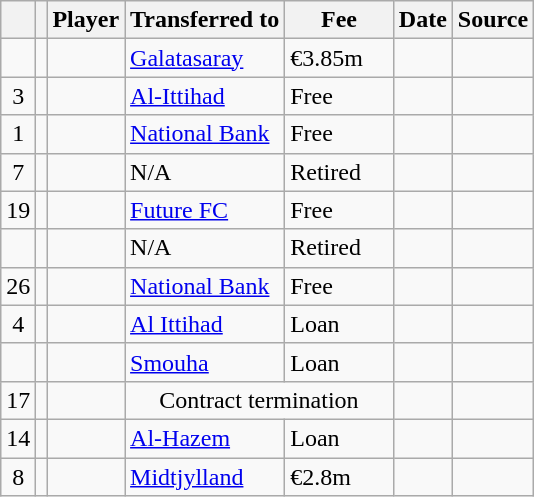<table class="wikitable plainrowheaders sortable">
<tr>
<th></th>
<th></th>
<th scope=col>Player</th>
<th>Transferred to</th>
<th !scope=col; style="width: 65px;">Fee</th>
<th scope=col>Date</th>
<th scope=col>Source</th>
</tr>
<tr>
<td align=center></td>
<td align=center></td>
<td></td>
<td> <a href='#'>Galatasaray</a></td>
<td>€3.85m</td>
<td></td>
<td></td>
</tr>
<tr>
<td align=center>3</td>
<td align=center></td>
<td></td>
<td> <a href='#'>Al-Ittihad</a></td>
<td>Free</td>
<td></td>
<td></td>
</tr>
<tr>
<td align=center>1</td>
<td align=center></td>
<td></td>
<td> <a href='#'>National Bank</a></td>
<td>Free</td>
<td></td>
<td></td>
</tr>
<tr>
<td align=center>7</td>
<td align=center></td>
<td></td>
<td>N/A</td>
<td>Retired</td>
<td></td>
<td></td>
</tr>
<tr>
<td align=center>19</td>
<td align=center></td>
<td></td>
<td> <a href='#'>Future FC</a></td>
<td>Free</td>
<td></td>
<td></td>
</tr>
<tr>
<td align=center></td>
<td align=center></td>
<td></td>
<td>N/A</td>
<td>Retired</td>
<td></td>
<td></td>
</tr>
<tr>
<td align=center>26</td>
<td align=center></td>
<td></td>
<td> <a href='#'>National Bank</a></td>
<td>Free</td>
<td></td>
<td></td>
</tr>
<tr>
<td align=center>4</td>
<td align=center></td>
<td></td>
<td> <a href='#'>Al Ittihad</a></td>
<td>Loan</td>
<td></td>
<td></td>
</tr>
<tr>
<td align=center></td>
<td align=center></td>
<td></td>
<td> <a href='#'>Smouha</a></td>
<td>Loan</td>
<td></td>
<td></td>
</tr>
<tr>
<td align=center>17</td>
<td align=center></td>
<td></td>
<td colspan=2 align=center>Contract termination</td>
<td></td>
<td></td>
</tr>
<tr>
<td align=center>14</td>
<td align=center></td>
<td></td>
<td> <a href='#'>Al-Hazem</a></td>
<td>Loan</td>
<td></td>
<td></td>
</tr>
<tr>
<td align=center>8</td>
<td align=center></td>
<td></td>
<td> <a href='#'>Midtjylland</a></td>
<td>€2.8m</td>
<td></td>
<td></td>
</tr>
</table>
